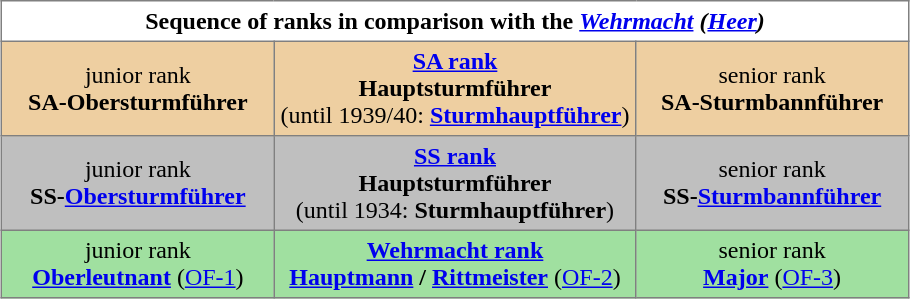<table class="toccolours" border="1" cellpadding="4" cellspacing="0" style="border-collapse: collapse; margin: 0.5em auto; clear: both;">
<tr align=center>
<th colspan=3>Sequence of ranks in comparison with the <em><a href='#'>Wehrmacht</a> (<a href='#'>Heer</a>)</em></th>
</tr>
<tr bgcolor="#EECFA1">
<td width="30%" align="center">junior rank<br><strong>SA-Obersturmführer</strong></td>
<td width="40%" align="center"> <strong><a href='#'>SA rank</a></strong><br><strong>Hauptsturmführer</strong><br>(until 1939/40: <strong><a href='#'>Sturmhauptführer</a></strong>)</td>
<td width="30%" align="center">senior rank<br><strong>SA-Sturmbannführer</strong></td>
</tr>
<tr bgcolor="#bfbfbf">
<td width="30%" align="center">junior rank<br><strong>SS-<a href='#'>Obersturmführer</a></strong></td>
<td width="40%" align="center"> <strong><a href='#'>SS rank</a></strong><br><strong>Hauptsturmführer</strong><br>(until 1934: <strong>Sturmhauptführer</strong>)</td>
<td width="30%" align="center">senior rank<br><strong>SS-<a href='#'>Sturmbannführer</a></strong></td>
</tr>
<tr bgcolor="#A0E0A0">
<td width="30%" align="center">junior rank<br><strong><a href='#'>Oberleutnant</a></strong> (<a href='#'>OF-1</a>)</td>
<td width="40%" align="center"><strong> <a href='#'>Wehrmacht rank</a></strong><br><strong><a href='#'>Hauptmann</a> / <a href='#'>Rittmeister</a></strong> (<a href='#'>OF-2</a>)</td>
<td width="30%" align="center">senior rank<br><strong><a href='#'>Major</a></strong> (<a href='#'>OF-3</a>)</td>
</tr>
</table>
